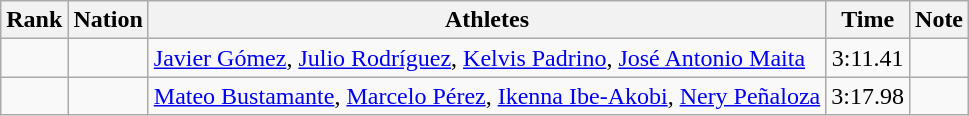<table class="wikitable sortable" style="text-align:center">
<tr>
<th>Rank</th>
<th>Nation</th>
<th>Athletes</th>
<th>Time</th>
<th>Note</th>
</tr>
<tr>
<td></td>
<td align=left></td>
<td align=left><a href='#'>Javier Gómez</a>, <a href='#'>Julio Rodríguez</a>, <a href='#'>Kelvis Padrino</a>, <a href='#'>José Antonio Maita</a></td>
<td>3:11.41</td>
<td></td>
</tr>
<tr>
<td></td>
<td align=left></td>
<td align=left><a href='#'>Mateo Bustamante</a>, <a href='#'>Marcelo Pérez</a>, <a href='#'>Ikenna Ibe-Akobi</a>, <a href='#'>Nery Peñaloza</a></td>
<td>3:17.98</td>
<td></td>
</tr>
</table>
